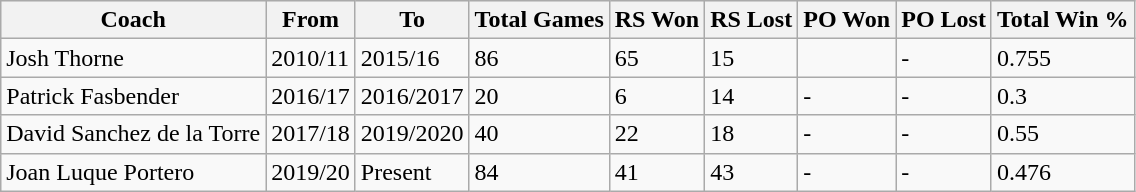<table class="wikitable" style="text-align:left;">
<tr bgcolor="#efefef">
<th>Coach</th>
<th>From</th>
<th>To</th>
<th>Total Games</th>
<th>RS Won</th>
<th>RS Lost</th>
<th>PO Won</th>
<th>PO Lost</th>
<th>Total Win %</th>
</tr>
<tr>
<td> Josh Thorne</td>
<td>2010/11</td>
<td>2015/16</td>
<td>86</td>
<td>65</td>
<td>15</td>
<td></td>
<td>-</td>
<td>0.755</td>
</tr>
<tr>
<td> Patrick Fasbender</td>
<td>2016/17</td>
<td>2016/2017</td>
<td>20</td>
<td>6</td>
<td>14</td>
<td>-</td>
<td>-</td>
<td>0.3</td>
</tr>
<tr>
<td> David Sanchez de la Torre</td>
<td>2017/18</td>
<td>2019/2020</td>
<td>40</td>
<td>22</td>
<td>18</td>
<td>-</td>
<td>-</td>
<td>0.55</td>
</tr>
<tr>
<td> Joan Luque Portero</td>
<td>2019/20</td>
<td>Present</td>
<td>84</td>
<td>41</td>
<td>43</td>
<td>-</td>
<td>-</td>
<td>0.476</td>
</tr>
</table>
